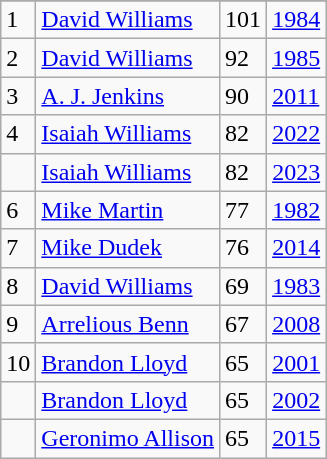<table class="wikitable">
<tr>
</tr>
<tr>
<td>1</td>
<td><a href='#'>David Williams</a></td>
<td>101</td>
<td><a href='#'>1984</a></td>
</tr>
<tr>
<td>2</td>
<td><a href='#'>David Williams</a></td>
<td>92</td>
<td><a href='#'>1985</a></td>
</tr>
<tr>
<td>3</td>
<td><a href='#'>A. J. Jenkins</a></td>
<td>90</td>
<td><a href='#'>2011</a></td>
</tr>
<tr>
<td>4</td>
<td><a href='#'>Isaiah Williams</a></td>
<td>82</td>
<td><a href='#'>2022</a></td>
</tr>
<tr>
<td></td>
<td><a href='#'>Isaiah Williams</a></td>
<td>82</td>
<td><a href='#'>2023</a></td>
</tr>
<tr>
<td>6</td>
<td><a href='#'>Mike Martin</a></td>
<td>77</td>
<td><a href='#'>1982</a></td>
</tr>
<tr>
<td>7</td>
<td><a href='#'>Mike Dudek</a></td>
<td>76</td>
<td><a href='#'>2014</a></td>
</tr>
<tr>
<td>8</td>
<td><a href='#'>David Williams</a></td>
<td>69</td>
<td><a href='#'>1983</a></td>
</tr>
<tr>
<td>9</td>
<td><a href='#'>Arrelious Benn</a></td>
<td>67</td>
<td><a href='#'>2008</a></td>
</tr>
<tr>
<td>10</td>
<td><a href='#'>Brandon Lloyd</a></td>
<td>65</td>
<td><a href='#'>2001</a></td>
</tr>
<tr>
<td></td>
<td><a href='#'>Brandon Lloyd</a></td>
<td>65</td>
<td><a href='#'>2002</a></td>
</tr>
<tr>
<td></td>
<td><a href='#'>Geronimo Allison</a></td>
<td>65</td>
<td><a href='#'>2015</a></td>
</tr>
</table>
